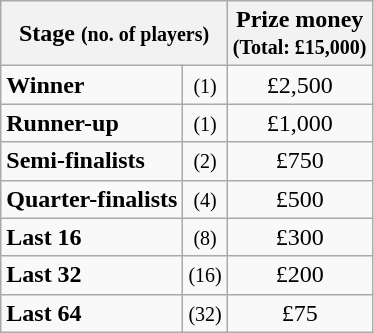<table class="wikitable">
<tr>
<th colspan=2>Stage <small>(no. of players)</small></th>
<th>Prize money<br><small>(Total: £15,000)</small></th>
</tr>
<tr>
<td><strong>Winner</strong></td>
<td align=center><small>(1)</small></td>
<td align=center>£2,500</td>
</tr>
<tr>
<td><strong>Runner-up</strong></td>
<td align=center><small>(1)</small></td>
<td align=center>£1,000</td>
</tr>
<tr>
<td><strong>Semi-finalists</strong></td>
<td align=center><small>(2)</small></td>
<td align=center>£750</td>
</tr>
<tr>
<td><strong>Quarter-finalists</strong></td>
<td align=center><small>(4)</small></td>
<td align=center>£500</td>
</tr>
<tr>
<td><strong>Last 16</strong></td>
<td align=center><small>(8)</small></td>
<td align=center>£300</td>
</tr>
<tr>
<td><strong>Last 32</strong></td>
<td align=center><small>(16)</small></td>
<td align=center>£200</td>
</tr>
<tr>
<td><strong>Last 64</strong></td>
<td align=center><small>(32)</small></td>
<td align=center>£75</td>
</tr>
</table>
